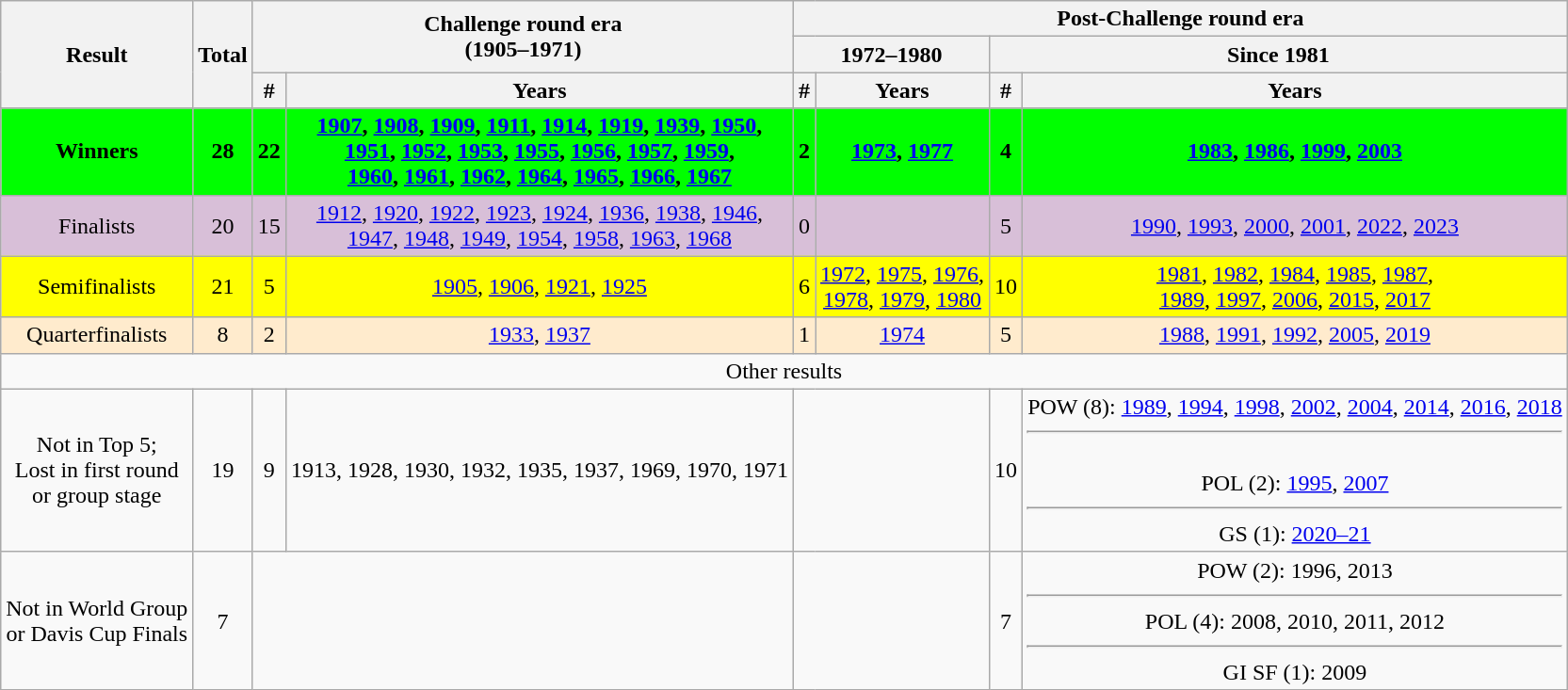<table class="wikitable" style="text-align:center">
<tr>
<th rowspan=3>Result</th>
<th rowspan=3>Total</th>
<th rowspan=2 colspan=2>Challenge round era<br> (1905–1971)</th>
<th colspan=4>Post-Challenge round era</th>
</tr>
<tr>
<th colspan=2>1972–1980</th>
<th colspan=2>Since 1981</th>
</tr>
<tr>
<th>#</th>
<th>Years</th>
<th>#</th>
<th>Years</th>
<th>#</th>
<th>Years</th>
</tr>
<tr style=font-weight:bold>
<td bgcolor=00ff00>Winners</td>
<td bgcolor=00ff00>28</td>
<td bgcolor=00ff00>22</td>
<td bgcolor=00ff00><a href='#'>1907</a>, <a href='#'>1908</a>, <a href='#'>1909</a>, <a href='#'>1911</a>, <a href='#'>1914</a>, <a href='#'>1919</a>, <a href='#'>1939</a>, <a href='#'>1950</a>, <br><a href='#'>1951</a>, <a href='#'>1952</a>, <a href='#'>1953</a>, <a href='#'>1955</a>, <a href='#'>1956</a>, <a href='#'>1957</a>, <a href='#'>1959</a>,<br> <a href='#'>1960</a>, <a href='#'>1961</a>, <a href='#'>1962</a>, <a href='#'>1964</a>, <a href='#'>1965</a>, <a href='#'>1966</a>, <a href='#'>1967</a></td>
<td bgcolor=00ff00>2</td>
<td bgcolor=00ff00><a href='#'>1973</a>, <a href='#'>1977</a></td>
<td bgcolor=00ff00>4</td>
<td bgcolor=00ff00><a href='#'>1983</a>, <a href='#'>1986</a>, <a href='#'>1999</a>, <a href='#'>2003</a></td>
</tr>
<tr>
<td bgcolor=d8bfd8>Finalists</td>
<td bgcolor=d8bfd8>20</td>
<td bgcolor=d8bfd8>15</td>
<td bgcolor=d8bfd8><a href='#'>1912</a>, <a href='#'>1920</a>, <a href='#'>1922</a>, <a href='#'>1923</a>, <a href='#'>1924</a>, <a href='#'>1936</a>, <a href='#'>1938</a>, <a href='#'>1946</a>,<br><a href='#'>1947</a>, <a href='#'>1948</a>, <a href='#'>1949</a>, <a href='#'>1954</a>, <a href='#'>1958</a>, <a href='#'>1963</a>, <a href='#'>1968</a></td>
<td bgcolor=d8bfd8>0</td>
<td bgcolor=d8bfd8></td>
<td bgcolor=d8bfd8>5</td>
<td bgcolor=d8bfd8><a href='#'>1990</a>, <a href='#'>1993</a>, <a href='#'>2000</a>, <a href='#'>2001</a>, <a href='#'>2022</a>, <a href='#'>2023</a></td>
</tr>
<tr>
<td bgcolor=yellow>Semifinalists</td>
<td bgcolor=yellow>21</td>
<td bgcolor=yellow>5</td>
<td bgcolor=yellow><a href='#'>1905</a>, <a href='#'>1906</a>, <a href='#'>1921</a>, <a href='#'>1925</a></td>
<td bgcolor=yellow>6</td>
<td bgcolor=yellow><a href='#'>1972</a>, <a href='#'>1975</a>, <a href='#'>1976</a>, <br><a href='#'>1978</a>, <a href='#'>1979</a>, <a href='#'>1980</a></td>
<td bgcolor=yellow>10</td>
<td bgcolor=yellow><a href='#'>1981</a>, <a href='#'>1982</a>, <a href='#'>1984</a>, <a href='#'>1985</a>, <a href='#'>1987</a>,<br> <a href='#'>1989</a>, <a href='#'>1997</a>, <a href='#'>2006</a>, <a href='#'>2015</a>, <a href='#'>2017</a></td>
</tr>
<tr>
<td bgcolor=ffebcd>Quarterfinalists</td>
<td bgcolor=ffebcd>8</td>
<td bgcolor=ffebcd>2</td>
<td bgcolor=ffebcd><a href='#'>1933</a>, <a href='#'>1937</a></td>
<td bgcolor=ffebcd>1</td>
<td bgcolor=ffebcd><a href='#'>1974</a></td>
<td bgcolor=ffebcd>5</td>
<td bgcolor=ffebcd><a href='#'>1988</a>, <a href='#'>1991</a>, <a href='#'>1992</a>, <a href='#'>2005</a>, <a href='#'>2019</a></td>
</tr>
<tr>
<td colspan=8>Other results</td>
</tr>
<tr>
<td>Not in Top 5; <br>Lost in first round <br>or group stage</td>
<td>19</td>
<td>9</td>
<td>1913, 1928, 1930, 1932, 1935, 1937, 1969, 1970, 1971</td>
<td colspan=2></td>
<td>10</td>
<td>POW (8): <a href='#'>1989</a>, <a href='#'>1994</a>,  <a href='#'>1998</a>, <a href='#'>2002</a>, <a href='#'>2004</a>, <a href='#'>2014</a>, <a href='#'>2016</a>, <a href='#'>2018</a><br><hr><br>POL (2): <a href='#'>1995</a>, <a href='#'>2007</a> <hr>GS (1): <a href='#'>2020–21</a></td>
</tr>
<tr>
<td>Not in World Group<br> or Davis Cup Finals</td>
<td>7</td>
<td colspan=2></td>
<td colspan=2></td>
<td>7</td>
<td>POW (2): 1996, 2013<hr> POL (4): 2008, 2010, 2011, 2012 <hr> GI SF (1): 2009</td>
</tr>
</table>
